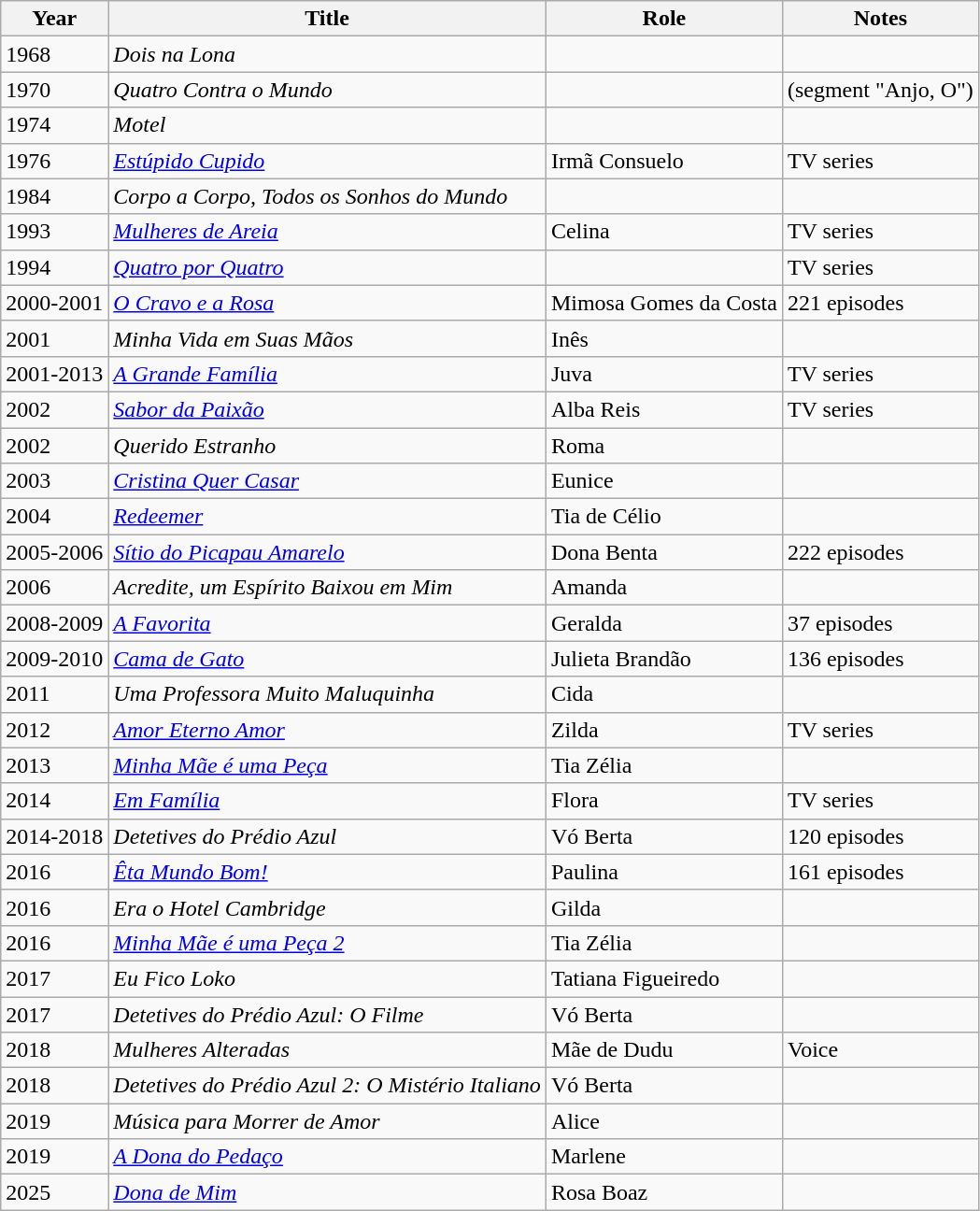<table class="wikitable">
<tr>
<th>Year</th>
<th>Title</th>
<th>Role</th>
<th>Notes</th>
</tr>
<tr>
<td>1968</td>
<td><em>Dois na Lona</em></td>
<td></td>
<td></td>
</tr>
<tr>
<td>1970</td>
<td><em>Quatro Contra o Mundo</em></td>
<td></td>
<td>(segment "Anjo, O")</td>
</tr>
<tr>
<td>1974</td>
<td><em>Motel</em></td>
<td></td>
<td></td>
</tr>
<tr>
<td>1976</td>
<td><em><a href='#'>Estúpido Cupido</a></em></td>
<td>Irmã Consuelo</td>
<td>TV series</td>
</tr>
<tr>
<td>1984</td>
<td><em>Corpo a Corpo, Todos os Sonhos do Mundo</em></td>
<td></td>
<td></td>
</tr>
<tr>
<td>1993</td>
<td><em><a href='#'>Mulheres de Areia</a></em></td>
<td>Celina</td>
<td>TV series</td>
</tr>
<tr>
<td>1994</td>
<td><em><a href='#'>Quatro por Quatro</a></em></td>
<td></td>
<td>TV series</td>
</tr>
<tr>
<td>2000-2001</td>
<td><em><a href='#'>O Cravo e a Rosa</a></em></td>
<td>Mimosa Gomes da Costa</td>
<td>221 episodes</td>
</tr>
<tr>
<td>2001</td>
<td><em>Minha Vida em Suas Mãos</em></td>
<td>Inês</td>
<td></td>
</tr>
<tr>
<td>2001-2013</td>
<td><em><a href='#'>A Grande Família</a></em></td>
<td>Juva</td>
<td>TV series</td>
</tr>
<tr>
<td>2002</td>
<td><em><a href='#'>Sabor da Paixão</a></em></td>
<td>Alba Reis</td>
<td>TV series</td>
</tr>
<tr>
<td>2002</td>
<td><em>Querido Estranho</em></td>
<td>Roma</td>
<td></td>
</tr>
<tr>
<td>2003</td>
<td><em><a href='#'>Cristina Quer Casar</a></em></td>
<td>Eunice</td>
<td></td>
</tr>
<tr>
<td>2004</td>
<td><em><a href='#'>Redeemer</a></em></td>
<td>Tia de Célio</td>
<td></td>
</tr>
<tr>
<td>2005-2006</td>
<td><em><a href='#'>Sítio do Picapau Amarelo</a></em></td>
<td>Dona Benta</td>
<td>222 episodes</td>
</tr>
<tr>
<td>2006</td>
<td><em>Acredite, um Espírito Baixou em Mim</em></td>
<td>Amanda</td>
<td></td>
</tr>
<tr>
<td>2008-2009</td>
<td><em><a href='#'>A Favorita</a></em></td>
<td>Geralda</td>
<td>37 episodes</td>
</tr>
<tr>
<td>2009-2010</td>
<td><em><a href='#'>Cama de Gato</a></em></td>
<td>Julieta Brandão</td>
<td>136 episodes</td>
</tr>
<tr>
<td>2011</td>
<td><em>Uma Professora Muito Maluquinha</em></td>
<td>Cida</td>
<td></td>
</tr>
<tr>
<td>2012</td>
<td><em><a href='#'>Amor Eterno Amor</a></em></td>
<td>Zilda</td>
<td>TV series</td>
</tr>
<tr>
<td>2013</td>
<td><em><a href='#'>Minha Mãe é uma Peça</a></em></td>
<td>Tia Zélia</td>
<td></td>
</tr>
<tr>
<td>2014</td>
<td><em><a href='#'>Em Família</a></em></td>
<td>Flora</td>
<td>TV series</td>
</tr>
<tr>
<td>2014-2018</td>
<td><em>Detetives do Prédio Azul</em></td>
<td>Vó Berta</td>
<td>120 episodes</td>
</tr>
<tr>
<td>2016</td>
<td><em><a href='#'>Êta Mundo Bom!</a></em></td>
<td>Paulina</td>
<td>161 episodes</td>
</tr>
<tr>
<td>2016</td>
<td><em>Era o Hotel Cambridge</em></td>
<td>Gilda</td>
<td></td>
</tr>
<tr>
<td>2016</td>
<td><em><a href='#'>Minha Mãe é uma Peça 2</a></em></td>
<td>Tia Zélia</td>
<td></td>
</tr>
<tr>
<td>2017</td>
<td><em>Eu Fico Loko</em></td>
<td>Tatiana Figueiredo</td>
<td></td>
</tr>
<tr>
<td>2017</td>
<td><em>Detetives do Prédio Azul: O Filme</em></td>
<td>Vó Berta</td>
<td></td>
</tr>
<tr>
<td>2018</td>
<td><em>Mulheres Alteradas</em></td>
<td>Mãe de Dudu</td>
<td>Voice</td>
</tr>
<tr>
<td>2018</td>
<td><em>Detetives do Prédio Azul 2: O Mistério Italiano</em></td>
<td>Vó Berta</td>
<td></td>
</tr>
<tr>
<td>2019</td>
<td><em>Música para Morrer de Amor</em></td>
<td>Alice</td>
<td></td>
</tr>
<tr>
<td>2019</td>
<td><em><a href='#'>A Dona do Pedaço</a></em></td>
<td>Marlene</td>
<td></td>
</tr>
<tr>
<td>2025</td>
<td><em><a href='#'>Dona de Mim</a></em></td>
<td>Rosa Boaz</td>
<td></td>
</tr>
</table>
